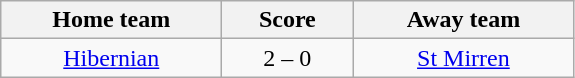<table class="wikitable" style="text-align: center">
<tr>
<th width=140>Home team</th>
<th width=80>Score</th>
<th width=140>Away team</th>
</tr>
<tr>
<td><a href='#'>Hibernian</a></td>
<td>2 – 0</td>
<td><a href='#'>St Mirren</a></td>
</tr>
</table>
